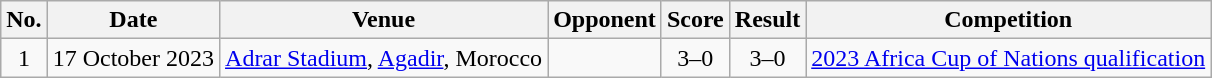<table class="wikitable sortable">
<tr>
<th scope="col">No.</th>
<th scope="col">Date</th>
<th scope="col">Venue</th>
<th scope="col">Opponent</th>
<th scope="col">Score</th>
<th scope="col">Result</th>
<th scope="col">Competition</th>
</tr>
<tr>
<td align="center">1</td>
<td>17 October 2023</td>
<td><a href='#'>Adrar Stadium</a>, <a href='#'>Agadir</a>, Morocco</td>
<td></td>
<td align="center">3–0</td>
<td align="center">3–0</td>
<td><a href='#'>2023 Africa Cup of Nations qualification</a></td>
</tr>
</table>
